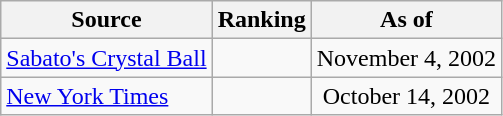<table class="wikitable" style="text-align:center">
<tr>
<th>Source</th>
<th>Ranking</th>
<th>As of</th>
</tr>
<tr>
<td align=left><a href='#'>Sabato's Crystal Ball</a></td>
<td></td>
<td>November 4, 2002</td>
</tr>
<tr>
<td align=left><a href='#'>New York Times</a></td>
<td></td>
<td>October 14, 2002</td>
</tr>
</table>
